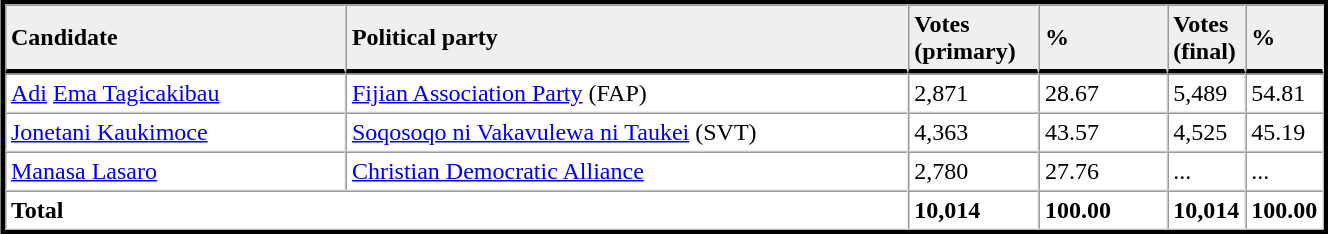<table table width="70%" border="1" align="center" cellpadding=3 cellspacing=0 style="margin:5px; border:3px solid;">
<tr>
<td td width="27%" style="border-bottom:3px solid; background:#efefef;"><strong>Candidate</strong></td>
<td td width="45%" style="border-bottom:3px solid; background:#efefef;"><strong>Political party</strong></td>
<td td width="10%" style="border-bottom:3px solid; background:#efefef;"><strong>Votes<br>(primary)</strong></td>
<td td width="10%" style="border-bottom:3px solid; background:#efefef;"><strong>%</strong></td>
<td td width="4%" style="border-bottom:3px solid; background:#efefef;"><strong>Votes<br>(final)</strong></td>
<td td width="4%" style="border-bottom:3px solid; background:#efefef;"><strong>%</strong></td>
</tr>
<tr>
<td><a href='#'>Adi</a> <a href='#'>Ema Tagicakibau</a></td>
<td><a href='#'>Fijian Association Party</a> (FAP)</td>
<td>2,871</td>
<td>28.67</td>
<td>5,489</td>
<td>54.81</td>
</tr>
<tr>
<td><a href='#'>Jonetani Kaukimoce</a></td>
<td><a href='#'>Soqosoqo ni Vakavulewa ni Taukei</a> (SVT)</td>
<td>4,363</td>
<td>43.57</td>
<td>4,525</td>
<td>45.19</td>
</tr>
<tr>
<td><a href='#'>Manasa Lasaro</a></td>
<td><a href='#'>Christian Democratic Alliance</a></td>
<td>2,780</td>
<td>27.76</td>
<td>...</td>
<td>...</td>
</tr>
<tr>
<td colspan=2><strong>Total</strong></td>
<td><strong>10,014</strong></td>
<td><strong>100.00</strong></td>
<td><strong>10,014</strong></td>
<td><strong>100.00</strong></td>
</tr>
<tr>
</tr>
</table>
